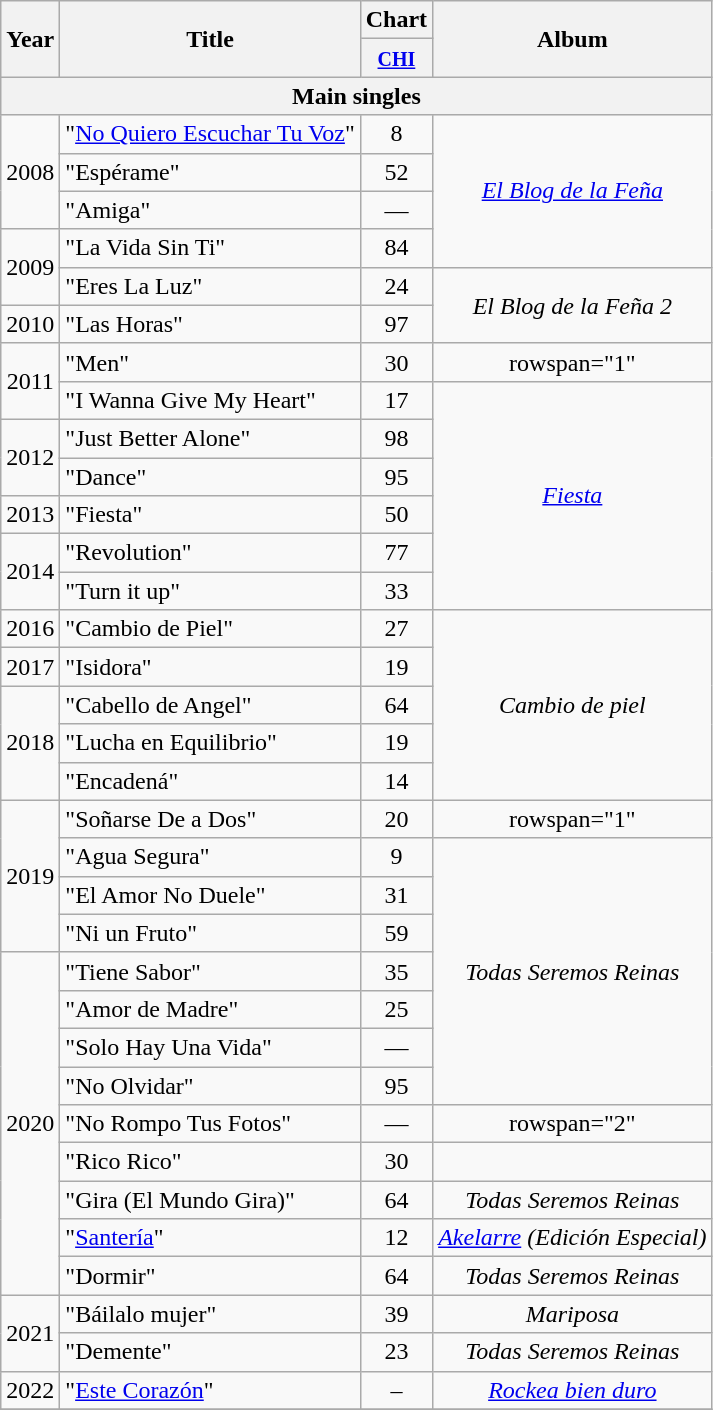<table class="wikitable plainrowheaders" style="text-align:center;">
<tr>
<th rowspan="2" scope="col">Year</th>
<th rowspan="2" scope="col">Title</th>
<th colspan="1">Chart</th>
<th rowspan="2" scope="col">Album</th>
</tr>
<tr>
<th><small><a href='#'>CHI</a></small></th>
</tr>
<tr>
<th colspan="4">Main singles</th>
</tr>
<tr>
<td rowspan="3">2008</td>
<td align="left">"<a href='#'>No Quiero Escuchar Tu Voz</a>"</td>
<td>8</td>
<td rowspan="4"><em><a href='#'>El Blog de la Feña</a></em></td>
</tr>
<tr>
<td align="left">"Espérame"</td>
<td>52</td>
</tr>
<tr>
<td align="left">"Amiga"</td>
<td>—</td>
</tr>
<tr>
<td rowspan="2">2009</td>
<td align="left">"La Vida Sin Ti"</td>
<td>84</td>
</tr>
<tr>
<td align="left">"Eres La Luz"</td>
<td>24</td>
<td rowspan="2"><em>El Blog de la Feña 2</em></td>
</tr>
<tr>
<td rowspan="1">2010</td>
<td align="left">"Las Horas"</td>
<td>97</td>
</tr>
<tr>
<td rowspan="2">2011</td>
<td align="left">"Men"</td>
<td>30</td>
<td>rowspan="1" </td>
</tr>
<tr>
<td align="left">"I Wanna Give My Heart"</td>
<td>17</td>
<td rowspan="6"><em><a href='#'>Fiesta</a></em></td>
</tr>
<tr>
<td rowspan="2">2012</td>
<td align="left">"Just Better Alone"</td>
<td>98</td>
</tr>
<tr>
<td align="left">"Dance" <br></td>
<td>95</td>
</tr>
<tr>
<td rowspan="1">2013</td>
<td align="left">"Fiesta"</td>
<td>50</td>
</tr>
<tr>
<td rowspan="2">2014</td>
<td align="left">"Revolution"</td>
<td>77</td>
</tr>
<tr>
<td align="left">"Turn it up" <br></td>
<td>33</td>
</tr>
<tr>
<td>2016</td>
<td align="left">"Cambio de Piel"</td>
<td>27</td>
<td rowspan="5"><em>Cambio de piel</em></td>
</tr>
<tr>
<td>2017</td>
<td align="left">"Isidora"</td>
<td>19</td>
</tr>
<tr>
<td rowspan="3">2018</td>
<td align="left">"Cabello de Angel"</td>
<td>64</td>
</tr>
<tr>
<td align="left">"Lucha en Equilibrio"</td>
<td>19</td>
</tr>
<tr>
<td align="left">"Encadená"</td>
<td>14</td>
</tr>
<tr>
<td rowspan="4">2019</td>
<td align="left">"Soñarse De a Dos" <br></td>
<td>20</td>
<td>rowspan="1" </td>
</tr>
<tr>
<td align="left">"Agua Segura" <br></td>
<td>9</td>
<td rowspan="7"><em>Todas Seremos Reinas</em></td>
</tr>
<tr>
<td align="left">"El Amor No Duele"</td>
<td>31</td>
</tr>
<tr>
<td align="left">"Ni un Fruto"</td>
<td>59</td>
</tr>
<tr>
<td rowspan="9">2020</td>
<td align="left">"Tiene Sabor"</td>
<td>35</td>
</tr>
<tr>
<td align="left">"Amor de Madre"</td>
<td>25</td>
</tr>
<tr>
<td align="left">"Solo Hay Una Vida"</td>
<td>—</td>
</tr>
<tr>
<td align="left">"No Olvidar"</td>
<td>95</td>
</tr>
<tr>
<td align="left">"No Rompo Tus Fotos" <br></td>
<td>—</td>
<td>rowspan="2" </td>
</tr>
<tr>
<td align="left">"Rico Rico" <br></td>
<td>30</td>
</tr>
<tr>
<td align="left">"Gira (El Mundo Gira)"</td>
<td>64</td>
<td><em>Todas Seremos Reinas</em></td>
</tr>
<tr>
<td align="left">"<a href='#'>Santería</a>" <br></td>
<td>12</td>
<td><em><a href='#'>Akelarre</a> (Edición Especial)</em></td>
</tr>
<tr>
<td align="left">"Dormir"</td>
<td>64</td>
<td><em>Todas Seremos Reinas</em></td>
</tr>
<tr>
<td rowspan="2">2021</td>
<td align="left">"Báilalo mujer"<br></td>
<td>39</td>
<td><em>Mariposa</em></td>
</tr>
<tr>
<td align="left">"Demente"<br></td>
<td>23</td>
<td><em>Todas Seremos Reinas</em></td>
</tr>
<tr>
<td rowspan="1">2022</td>
<td align="left">"<a href='#'>Este Corazón</a>"<br></td>
<td>–</td>
<td><em><a href='#'>Rockea bien duro</a></em></td>
</tr>
<tr>
</tr>
</table>
